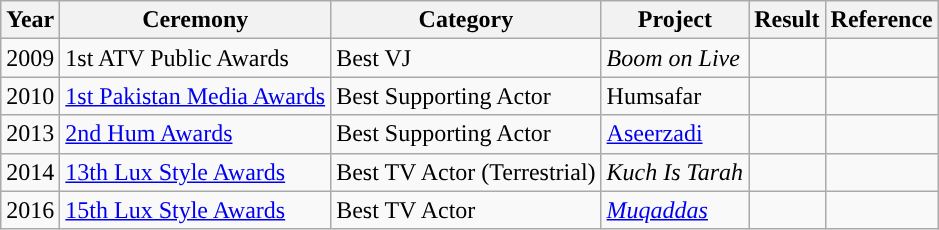<table class="wikitable style">
<tr>
<th>Year</th>
<th>Ceremony</th>
<th>Category</th>
<th>Project</th>
<th>Result</th>
<th>Reference</th>
</tr>
<tr>
<td>2009</td>
<td>1st ATV Public Awards</td>
<td>Best VJ</td>
<td><em>Boom on Live</em></td>
<td></td>
<td></td>
</tr>
<tr>
<td>2010</td>
<td><a href='#'>1st Pakistan Media Awards</a></td>
<td>Best Supporting Actor</td>
<td>Humsafar</td>
<td></td>
<td></td>
</tr>
<tr>
<td>2013</td>
<td><a href='#'>2nd Hum Awards</a></td>
<td>Best Supporting Actor</td>
<td><a href='#'>Aseerzadi</a></td>
<td></td>
<td></td>
</tr>
<tr>
<td>2014</td>
<td><a href='#'>13th Lux Style Awards</a></td>
<td>Best TV Actor (Terrestrial)</td>
<td><em>Kuch Is Tarah</em></td>
<td></td>
<td></td>
</tr>
<tr>
<td>2016</td>
<td><a href='#'>15th Lux Style Awards</a></td>
<td>Best TV Actor</td>
<td><em><a href='#'>Muqaddas</a></em></td>
<td></td>
<td></td>
</tr>
</table>
